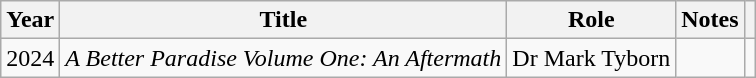<table class="wikitable sortable">
<tr>
<th>Year</th>
<th>Title</th>
<th>Role</th>
<th class="unsortable">Notes</th>
<th></th>
</tr>
<tr>
<td>2024</td>
<td><em>A Better Paradise Volume One: An Aftermath</em></td>
<td>Dr Mark Tyborn</td>
<td></td>
<td></td>
</tr>
</table>
